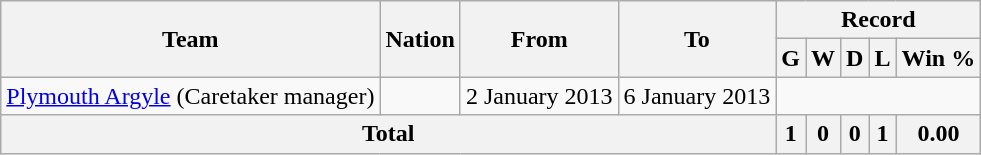<table class="wikitable" style="text-align: center">
<tr>
<th rowspan="2">Team</th>
<th rowspan="2">Nation</th>
<th rowspan="2">From</th>
<th rowspan="2">To</th>
<th colspan="5">Record</th>
</tr>
<tr>
<th>G</th>
<th>W</th>
<th>D</th>
<th>L</th>
<th>Win %</th>
</tr>
<tr>
<td align=left><a href='#'>Plymouth Argyle</a> (Caretaker manager)</td>
<td align=left></td>
<td align=left>2 January 2013</td>
<td align=left>6 January 2013<br></td>
</tr>
<tr>
<th colspan="4">Total</th>
<th>1</th>
<th>0</th>
<th>0</th>
<th>1</th>
<th>0.00</th>
</tr>
</table>
